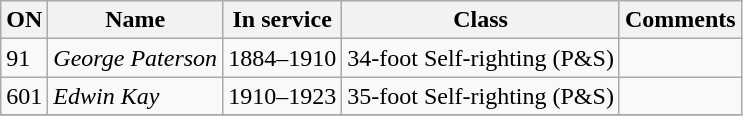<table class="wikitable">
<tr>
<th>ON</th>
<th>Name</th>
<th>In service</th>
<th>Class</th>
<th>Comments</th>
</tr>
<tr>
<td>91</td>
<td><em>George Paterson</em></td>
<td>1884–1910</td>
<td>34-foot Self-righting (P&S)</td>
<td></td>
</tr>
<tr>
<td>601</td>
<td><em>Edwin Kay</em></td>
<td>1910–1923</td>
<td>35-foot Self-righting (P&S)</td>
<td></td>
</tr>
<tr>
</tr>
</table>
